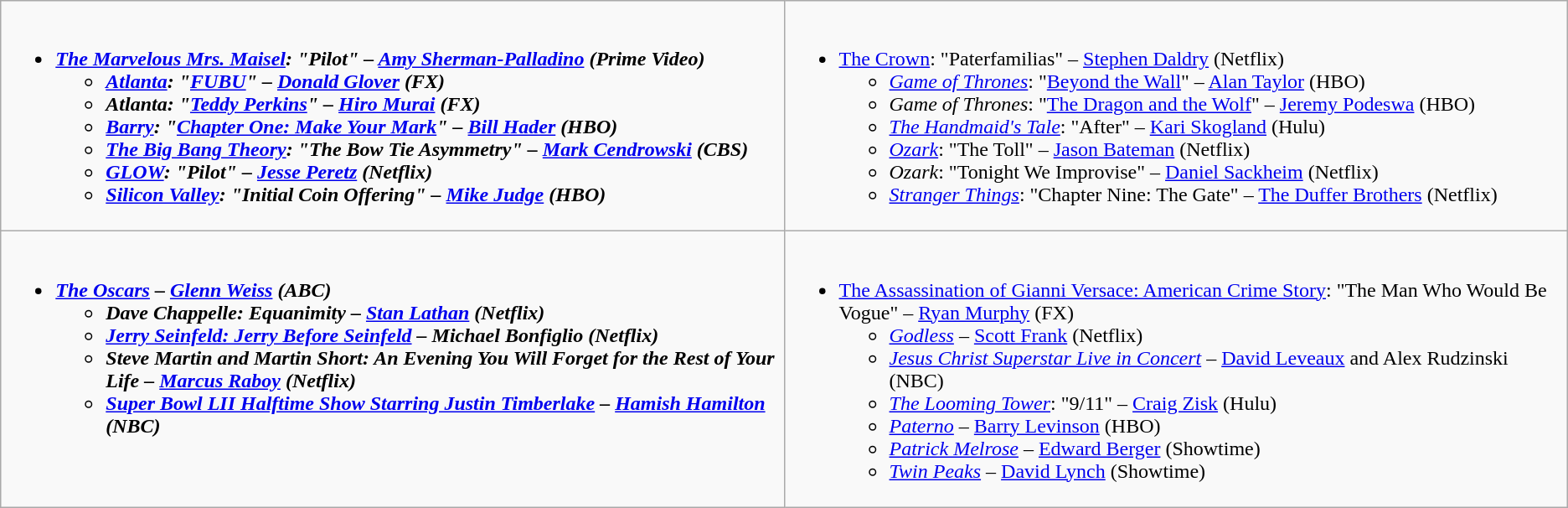<table class="wikitable">
<tr>
<td style="vertical-align:top;" width="50%"><br><ul><li><strong><em><a href='#'>The Marvelous Mrs. Maisel</a><em>: "Pilot" – <a href='#'>Amy Sherman-Palladino</a> (Prime Video)<strong><ul><li></em><a href='#'>Atlanta</a><em>: "<a href='#'>FUBU</a>" – <a href='#'>Donald Glover</a> (FX)</li><li></em>Atlanta<em>: "<a href='#'>Teddy Perkins</a>" – <a href='#'>Hiro Murai</a> (FX)</li><li></em><a href='#'>Barry</a><em>: "<a href='#'>Chapter One: Make Your Mark</a>" – <a href='#'>Bill Hader</a> (HBO)</li><li></em><a href='#'>The Big Bang Theory</a><em>: "The Bow Tie Asymmetry" – <a href='#'>Mark Cendrowski</a> (CBS)</li><li></em><a href='#'>GLOW</a><em>: "Pilot" – <a href='#'>Jesse Peretz</a> (Netflix)</li><li></em><a href='#'>Silicon Valley</a><em>: "Initial Coin Offering" – <a href='#'>Mike Judge</a> (HBO)</li></ul></li></ul></td>
<td style="vertical-align:top;" width="50%"><br><ul><li></em></strong><a href='#'>The Crown</a></em>: "Paterfamilias" – <a href='#'>Stephen Daldry</a> (Netflix)</strong><ul><li><em><a href='#'>Game of Thrones</a></em>: "<a href='#'>Beyond the Wall</a>" – <a href='#'>Alan Taylor</a> (HBO)</li><li><em>Game of Thrones</em>: "<a href='#'>The Dragon and the Wolf</a>" – <a href='#'>Jeremy Podeswa</a> (HBO)</li><li><em><a href='#'>The Handmaid's Tale</a></em>: "After" – <a href='#'>Kari Skogland</a> (Hulu)</li><li><em><a href='#'>Ozark</a></em>: "The Toll" – <a href='#'>Jason Bateman</a> (Netflix)</li><li><em>Ozark</em>: "Tonight We Improvise" – <a href='#'>Daniel Sackheim</a> (Netflix)</li><li><em><a href='#'>Stranger Things</a></em>: "Chapter Nine: The Gate" – <a href='#'>The Duffer Brothers</a> (Netflix)</li></ul></li></ul></td>
</tr>
<tr>
<td style="vertical-align:top;" width="50%"><br><ul><li><strong><em><a href='#'>The Oscars</a><em> – <a href='#'>Glenn Weiss</a> (ABC)<strong><ul><li></em>Dave Chappelle: Equanimity<em> – <a href='#'>Stan Lathan</a> (Netflix)</li><li></em><a href='#'>Jerry Seinfeld: Jerry Before Seinfeld</a><em> – Michael Bonfiglio (Netflix)</li><li></em>Steve Martin and Martin Short: An Evening You Will Forget for the Rest of Your Life<em> – <a href='#'>Marcus Raboy</a> (Netflix)</li><li></em><a href='#'>Super Bowl LII Halftime Show Starring Justin Timberlake</a><em> – <a href='#'>Hamish Hamilton</a> (NBC)</li></ul></li></ul></td>
<td style="vertical-align:top;" width="50%"><br><ul><li></em></strong><a href='#'>The Assassination of Gianni Versace: American Crime Story</a></em>: "The Man Who Would Be Vogue" – <a href='#'>Ryan Murphy</a> (FX)</strong><ul><li><em><a href='#'>Godless</a></em> – <a href='#'>Scott Frank</a> (Netflix)</li><li><em><a href='#'>Jesus Christ Superstar Live in Concert</a></em> – <a href='#'>David Leveaux</a> and Alex Rudzinski (NBC)</li><li><em><a href='#'>The Looming Tower</a></em>: "9/11" – <a href='#'>Craig Zisk</a> (Hulu)</li><li><em><a href='#'>Paterno</a></em> – <a href='#'>Barry Levinson</a> (HBO)</li><li><em><a href='#'>Patrick Melrose</a></em> – <a href='#'>Edward Berger</a> (Showtime)</li><li><em><a href='#'>Twin Peaks</a></em> – <a href='#'>David Lynch</a> (Showtime)</li></ul></li></ul></td>
</tr>
</table>
